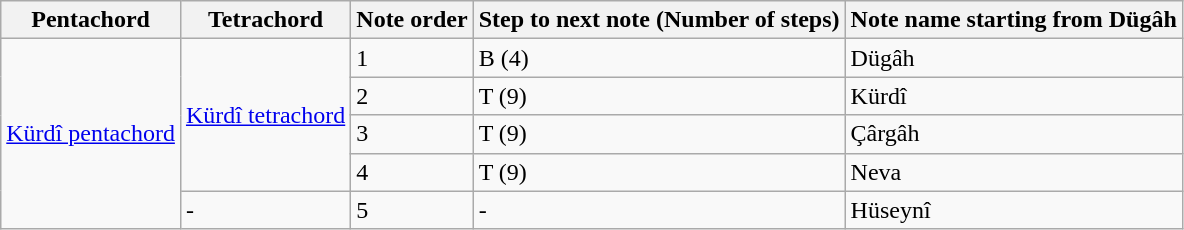<table class="wikitable">
<tr>
<th>Pentachord</th>
<th>Tetrachord</th>
<th>Note order</th>
<th>Step to next note (Number of steps)</th>
<th>Note name starting from Dügâh</th>
</tr>
<tr>
<td rowspan="5"><a href='#'>Kürdî pentachord</a></td>
<td rowspan="4"><a href='#'>Kürdî tetrachord</a></td>
<td>1</td>
<td>B (4)</td>
<td>Dügâh</td>
</tr>
<tr>
<td>2</td>
<td>T (9)</td>
<td>Kürdî</td>
</tr>
<tr>
<td>3</td>
<td>T (9)</td>
<td>Çârgâh</td>
</tr>
<tr>
<td>4</td>
<td>T (9)</td>
<td>Neva</td>
</tr>
<tr>
<td>-</td>
<td>5</td>
<td>-</td>
<td>Hüseynî</td>
</tr>
</table>
